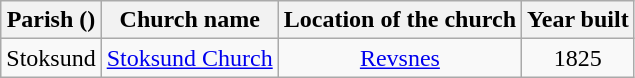<table class="wikitable" style="text-align:center">
<tr>
<th>Parish ()</th>
<th>Church name</th>
<th>Location of the church</th>
<th>Year built</th>
</tr>
<tr>
<td rowspan="1">Stoksund</td>
<td><a href='#'>Stoksund Church</a></td>
<td><a href='#'>Revsnes</a></td>
<td>1825</td>
</tr>
</table>
